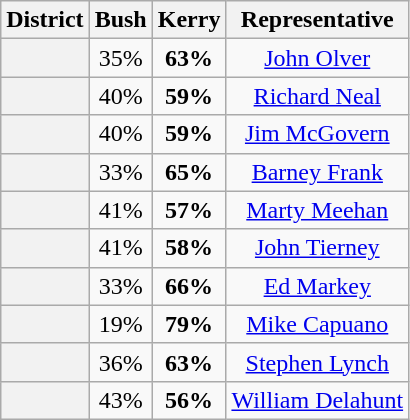<table class=wikitable>
<tr>
<th>District</th>
<th>Bush</th>
<th>Kerry</th>
<th>Representative</th>
</tr>
<tr align=center>
<th></th>
<td>35%</td>
<td><strong>63%</strong></td>
<td><a href='#'>John Olver</a></td>
</tr>
<tr align=center>
<th></th>
<td>40%</td>
<td><strong>59%</strong></td>
<td><a href='#'>Richard Neal</a></td>
</tr>
<tr align=center>
<th></th>
<td>40%</td>
<td><strong>59%</strong></td>
<td><a href='#'>Jim McGovern</a></td>
</tr>
<tr align=center>
<th></th>
<td>33%</td>
<td><strong>65%</strong></td>
<td><a href='#'>Barney Frank</a></td>
</tr>
<tr align=center>
<th></th>
<td>41%</td>
<td><strong>57%</strong></td>
<td><a href='#'>Marty Meehan</a></td>
</tr>
<tr align=center>
<th></th>
<td>41%</td>
<td><strong>58%</strong></td>
<td><a href='#'>John Tierney</a></td>
</tr>
<tr align=center>
<th></th>
<td>33%</td>
<td><strong>66%</strong></td>
<td><a href='#'>Ed Markey</a></td>
</tr>
<tr align=center>
<th></th>
<td>19%</td>
<td><strong>79%</strong></td>
<td><a href='#'>Mike Capuano</a></td>
</tr>
<tr align=center>
<th></th>
<td>36%</td>
<td><strong>63%</strong></td>
<td><a href='#'>Stephen Lynch</a></td>
</tr>
<tr align=center>
<th></th>
<td>43%</td>
<td><strong>56%</strong></td>
<td><a href='#'>William Delahunt</a></td>
</tr>
</table>
